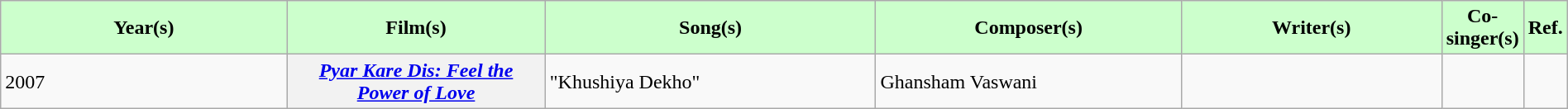<table class="wikitable plainrowheaders" style="width:100%;" textcolor:#000;">
<tr style="background:#cfc; text-align:center;">
<td scope="col" style="width:20%;"><strong>Year(s)</strong></td>
<td scope="col" style="width:18%;"><strong>Film(s)</strong></td>
<td scope="col" style="width:23%;"><strong>Song(s)</strong></td>
<td scope="col" style="width:21%;"><strong>Composer(s)</strong></td>
<td scope="col" style="width:21%;"><strong>Writer(s)</strong></td>
<td scope="col" style="width:21%;"><strong>Co-singer(s)</strong></td>
<td scope="col" style="width:1%;"><strong>Ref.</strong></td>
</tr>
<tr>
<td>2007</td>
<th scope="row"><em><a href='#'>Pyar Kare Dis: Feel the Power of Love</a></em></th>
<td>"Khushiya Dekho"</td>
<td>Ghansham Vaswani</td>
<td></td>
<td></td>
</tr>
</table>
